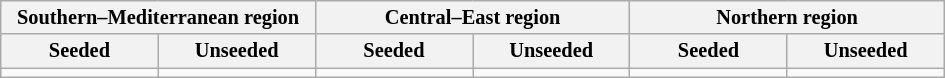<table class="wikitable" style="font-size:85%">
<tr>
<th colspan="2">Southern–Mediterranean region</th>
<th colspan="2">Central–East region</th>
<th colspan="2">Northern region</th>
</tr>
<tr>
<th width=16.67%>Seeded</th>
<th width=16.67%>Unseeded</th>
<th width=16.67%>Seeded</th>
<th width=16.67%>Unseeded</th>
<th width=16.67%>Seeded</th>
<th width=16.67%>Unseeded</th>
</tr>
<tr>
<td valign=top></td>
<td valign=top></td>
<td valign=top></td>
<td valign=top></td>
<td valign=top></td>
<td valign=top></td>
</tr>
</table>
